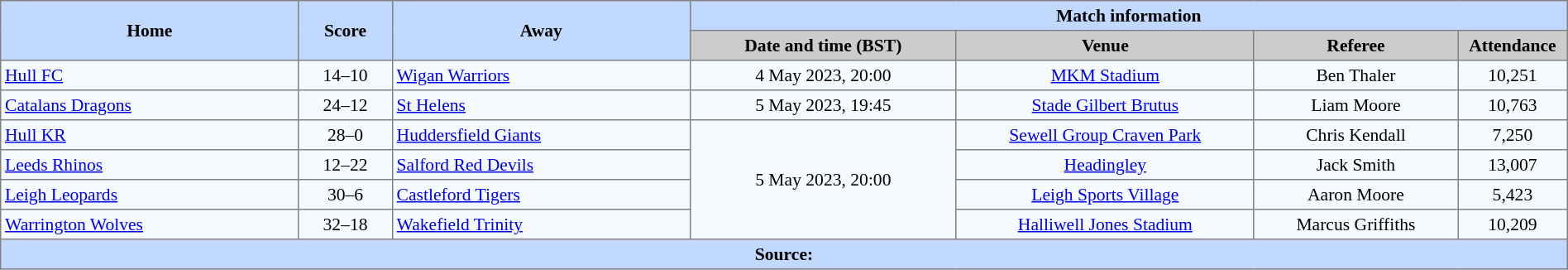<table border=1 style="border-collapse:collapse; font-size:90%; text-align:center;" cellpadding=3 cellspacing=0 width=100%>
<tr style="background:#C1D8ff;">
<th scope="col" rowspan=2 width=19%>Home</th>
<th scope="col" rowspan=2 width=6%>Score</th>
<th scope="col" rowspan=2 width=19%>Away</th>
<th colspan=4>Match information</th>
</tr>
<tr style="background:#CCCCCC;">
<th scope="col" width=17%>Date and time (BST)</th>
<th scope="col" width=19%>Venue</th>
<th scope="col" width=13%>Referee</th>
<th scope="col" width=7%>Attendance</th>
</tr>
<tr style="background:#F5FAFF;">
<td style="text-align:left;"> <a href='#'>Hull FC</a></td>
<td>14–10</td>
<td style="text-align:left;"> <a href='#'>Wigan Warriors</a></td>
<td>4 May 2023, 20:00</td>
<td><a href='#'>MKM Stadium</a></td>
<td>Ben Thaler</td>
<td>10,251</td>
</tr>
<tr style="background:#F5FAFF;">
<td style="text-align:left;"> <a href='#'>Catalans Dragons</a></td>
<td>24–12</td>
<td style="text-align:left;"> <a href='#'>St Helens</a></td>
<td>5 May 2023, 19:45</td>
<td><a href='#'>Stade Gilbert Brutus</a></td>
<td>Liam Moore</td>
<td>10,763</td>
</tr>
<tr style="background:#F5FAFF;">
<td style="text-align:left;"> <a href='#'>Hull KR</a></td>
<td>28–0</td>
<td style="text-align:left;"> <a href='#'>Huddersfield Giants</a></td>
<td Rowspan=4>5 May 2023, 20:00</td>
<td><a href='#'>Sewell Group Craven Park</a></td>
<td>Chris Kendall</td>
<td>7,250</td>
</tr>
<tr style="background:#F5FAFF;">
<td style="text-align:left;"> <a href='#'>Leeds Rhinos</a></td>
<td>12–22</td>
<td style="text-align:left;"> <a href='#'>Salford Red Devils</a></td>
<td><a href='#'>Headingley</a></td>
<td>Jack Smith</td>
<td>13,007</td>
</tr>
<tr style="background:#F5FAFF;">
<td style="text-align:left;"> <a href='#'>Leigh Leopards</a></td>
<td>30–6</td>
<td style="text-align:left;"> <a href='#'>Castleford Tigers</a></td>
<td><a href='#'>Leigh Sports Village</a></td>
<td>Aaron Moore</td>
<td>5,423</td>
</tr>
<tr style="background:#F5FAFF;">
<td style="text-align:left;"> <a href='#'>Warrington Wolves</a></td>
<td>32–18</td>
<td style="text-align:left;"> <a href='#'>Wakefield Trinity</a></td>
<td><a href='#'>Halliwell Jones Stadium</a></td>
<td>Marcus Griffiths</td>
<td>10,209</td>
</tr>
<tr style="background:#c1d8ff;">
<th colspan=7>Source:</th>
</tr>
</table>
